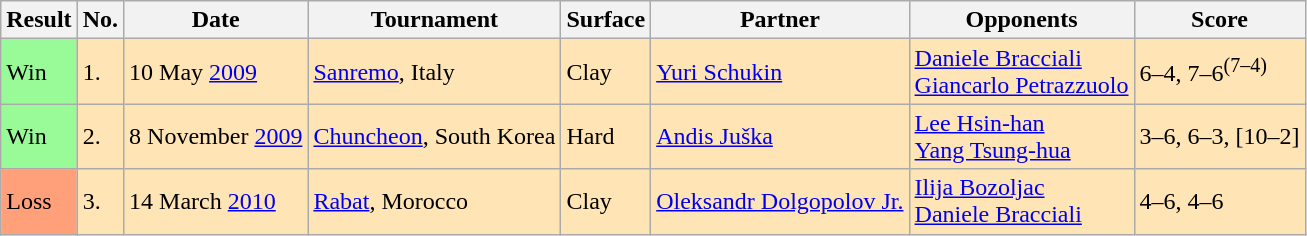<table class="sortable wikitable">
<tr>
<th>Result</th>
<th>No.</th>
<th>Date</th>
<th>Tournament</th>
<th>Surface</th>
<th>Partner</th>
<th>Opponents</th>
<th>Score</th>
</tr>
<tr style="background:moccasin">
<td style="background:#98fb98;">Win</td>
<td>1.</td>
<td>10 May <a href='#'>2009</a></td>
<td><a href='#'>Sanremo</a>, Italy</td>
<td>Clay</td>
<td> <a href='#'>Yuri Schukin</a></td>
<td> <a href='#'>Daniele Bracciali</a> <br>  <a href='#'>Giancarlo Petrazzuolo</a></td>
<td>6–4, 7–6<sup>(7–4)</sup></td>
</tr>
<tr style="background:moccasin">
<td style="background:#98fb98;">Win</td>
<td>2.</td>
<td>8 November <a href='#'>2009</a></td>
<td><a href='#'>Chuncheon</a>, South Korea</td>
<td>Hard</td>
<td> <a href='#'>Andis Juška</a></td>
<td> <a href='#'>Lee Hsin-han</a> <br>  <a href='#'>Yang Tsung-hua</a></td>
<td>3–6, 6–3, [10–2]</td>
</tr>
<tr style="background:moccasin">
<td style="background:#ffa07a;">Loss</td>
<td>3.</td>
<td>14 March <a href='#'>2010</a></td>
<td><a href='#'>Rabat</a>, Morocco</td>
<td>Clay</td>
<td> <a href='#'>Oleksandr Dolgopolov Jr.</a></td>
<td> <a href='#'>Ilija Bozoljac</a> <br>  <a href='#'>Daniele Bracciali</a></td>
<td>4–6, 4–6</td>
</tr>
</table>
